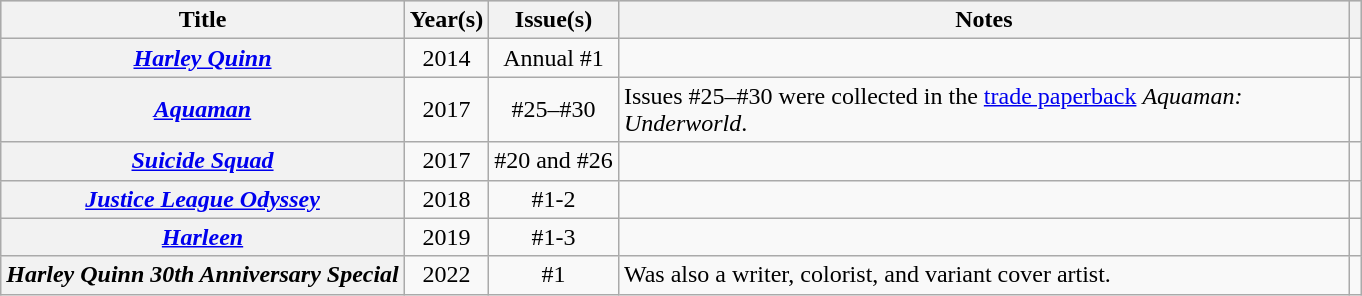<table class="wikitable sortable plainrowheaders">
<tr style="background:#ccc; text-align:center;">
<th scope="col">Title</th>
<th scope="col">Year(s)</th>
<th scope="col">Issue(s)</th>
<th scope="col" style="width:30em;" class="unsortable">Notes</th>
<th scope="col" class="unsortable"></th>
</tr>
<tr>
<th scope=row><em><a href='#'>Harley Quinn</a></em></th>
<td style="text-align:center;">2014</td>
<td style="text-align:center;">Annual #1</td>
<td></td>
<td style="text-align:center;"></td>
</tr>
<tr>
<th scope=row><em><a href='#'>Aquaman</a></em></th>
<td style="text-align:center;">2017</td>
<td style="text-align:center;">#25–#30</td>
<td>Issues #25–#30 were collected in the <a href='#'>trade paperback</a> <em>Aquaman: Underworld</em>.</td>
<td style="text-align:center;"><br></td>
</tr>
<tr>
<th scope=row><em><a href='#'>Suicide Squad</a></em></th>
<td style="text-align:center;">2017</td>
<td style="text-align:center;">#20 and #26</td>
<td></td>
<td style="text-align:center;"></td>
</tr>
<tr>
<th scope=row><em><a href='#'>Justice League Odyssey</a></em></th>
<td style="text-align:center;">2018</td>
<td style="text-align:center;">#1-2</td>
<td></td>
<td style="text-align:center;"></td>
</tr>
<tr>
<th scope=row><em><a href='#'>Harleen</a></em></th>
<td style="text-align:center;">2019</td>
<td style="text-align:center;">#1-3</td>
<td></td>
<td style="text-align:center;"></td>
</tr>
<tr>
<th scope=row><em>Harley Quinn 30th Anniversary Special</em></th>
<td style="text-align:center;">2022</td>
<td style="text-align:center;">#1</td>
<td>Was also a writer, colorist, and variant cover artist.</td>
<td style="text-align:center;"></td>
</tr>
</table>
